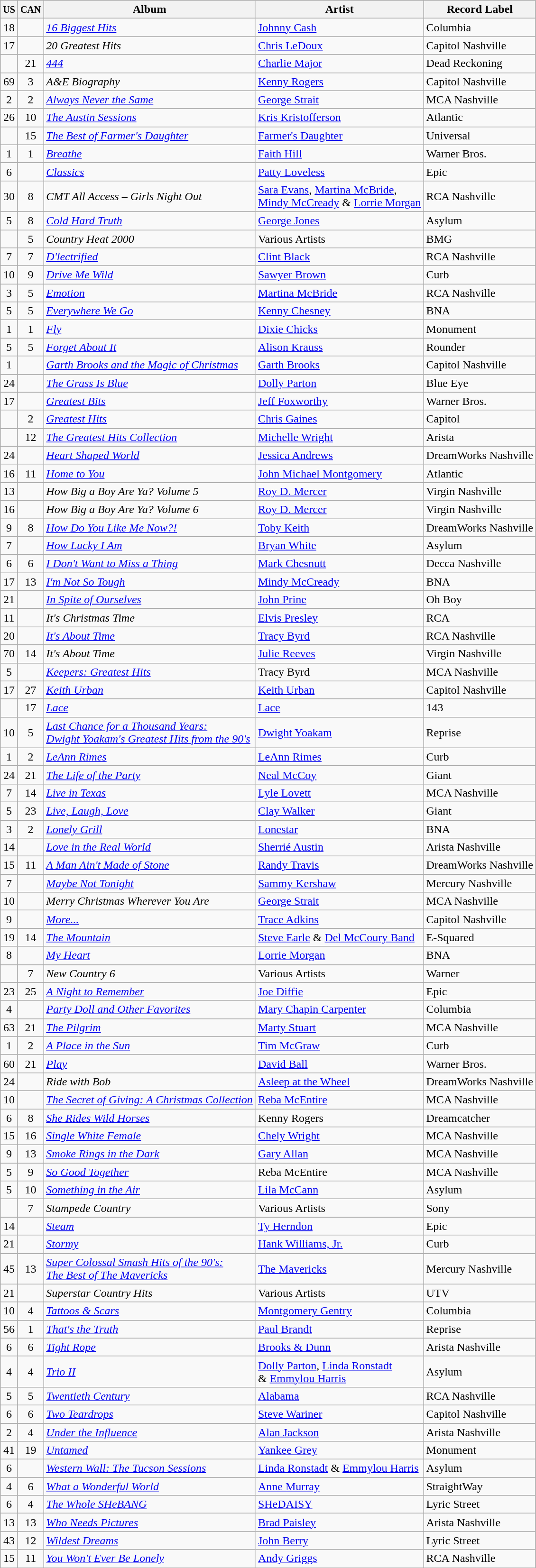<table class="wikitable sortable">
<tr>
<th><small>US</small></th>
<th><small>CAN</small></th>
<th>Album</th>
<th>Artist</th>
<th>Record Label</th>
</tr>
<tr>
<td align="center">18</td>
<td align="center"></td>
<td><em><a href='#'>16 Biggest Hits</a></em></td>
<td><a href='#'>Johnny Cash</a></td>
<td>Columbia</td>
</tr>
<tr>
<td align="center">17</td>
<td align="center"></td>
<td><em>20 Greatest Hits</em></td>
<td><a href='#'>Chris LeDoux</a></td>
<td>Capitol Nashville</td>
</tr>
<tr>
<td align="center"></td>
<td align="center">21</td>
<td><em><a href='#'>444</a></em></td>
<td><a href='#'>Charlie Major</a></td>
<td>Dead Reckoning</td>
</tr>
<tr>
<td align="center">69</td>
<td align="center">3</td>
<td><em>A&E Biography</em></td>
<td><a href='#'>Kenny Rogers</a></td>
<td>Capitol Nashville</td>
</tr>
<tr>
<td align="center">2</td>
<td align="center">2</td>
<td><em><a href='#'>Always Never the Same</a></em></td>
<td><a href='#'>George Strait</a></td>
<td>MCA Nashville</td>
</tr>
<tr>
<td align="center">26</td>
<td align="center">10</td>
<td><em><a href='#'>The Austin Sessions</a></em></td>
<td><a href='#'>Kris Kristofferson</a></td>
<td>Atlantic</td>
</tr>
<tr>
<td align="center"></td>
<td align="center">15</td>
<td><em><a href='#'>The Best of Farmer's Daughter</a></em></td>
<td><a href='#'>Farmer's Daughter</a></td>
<td>Universal</td>
</tr>
<tr>
<td align="center">1</td>
<td align="center">1</td>
<td><em><a href='#'>Breathe</a></em></td>
<td><a href='#'>Faith Hill</a></td>
<td>Warner Bros.</td>
</tr>
<tr>
<td align="center">6</td>
<td align="center"></td>
<td><em><a href='#'>Classics</a></em></td>
<td><a href='#'>Patty Loveless</a></td>
<td>Epic</td>
</tr>
<tr>
<td align="center">30</td>
<td align="center">8</td>
<td><em>CMT All Access – Girls Night Out</em></td>
<td><a href='#'>Sara Evans</a>, <a href='#'>Martina McBride</a>,<br><a href='#'>Mindy McCready</a> & <a href='#'>Lorrie Morgan</a></td>
<td>RCA Nashville</td>
</tr>
<tr>
<td align="center">5</td>
<td align="center">8</td>
<td><em><a href='#'>Cold Hard Truth</a></em></td>
<td><a href='#'>George Jones</a></td>
<td>Asylum</td>
</tr>
<tr>
<td align="center"></td>
<td align="center">5</td>
<td><em>Country Heat 2000</em></td>
<td>Various Artists</td>
<td>BMG</td>
</tr>
<tr>
<td align="center">7</td>
<td align="center">7</td>
<td><em><a href='#'>D'lectrified</a></em></td>
<td><a href='#'>Clint Black</a></td>
<td>RCA Nashville</td>
</tr>
<tr>
<td align="center">10</td>
<td align="center">9</td>
<td><em><a href='#'>Drive Me Wild</a></em></td>
<td><a href='#'>Sawyer Brown</a></td>
<td>Curb</td>
</tr>
<tr>
<td align="center">3</td>
<td align="center">5</td>
<td><em><a href='#'>Emotion</a></em></td>
<td><a href='#'>Martina McBride</a></td>
<td>RCA Nashville</td>
</tr>
<tr>
<td align="center">5</td>
<td align="center">5</td>
<td><em><a href='#'>Everywhere We Go</a></em></td>
<td><a href='#'>Kenny Chesney</a></td>
<td>BNA</td>
</tr>
<tr>
<td align="center">1</td>
<td align="center">1</td>
<td><em><a href='#'>Fly</a></em></td>
<td><a href='#'>Dixie Chicks</a></td>
<td>Monument</td>
</tr>
<tr>
<td align="center">5</td>
<td align="center">5</td>
<td><em><a href='#'>Forget About It</a></em></td>
<td><a href='#'>Alison Krauss</a></td>
<td>Rounder</td>
</tr>
<tr>
<td align="center">1</td>
<td align="center"></td>
<td><em><a href='#'>Garth Brooks and the Magic of Christmas</a></em></td>
<td><a href='#'>Garth Brooks</a></td>
<td>Capitol Nashville</td>
</tr>
<tr>
<td align="center">24</td>
<td align="center"></td>
<td><em><a href='#'>The Grass Is Blue</a></em></td>
<td><a href='#'>Dolly Parton</a></td>
<td>Blue Eye</td>
</tr>
<tr>
<td align="center">17</td>
<td align="center"></td>
<td><em><a href='#'>Greatest Bits</a></em></td>
<td><a href='#'>Jeff Foxworthy</a></td>
<td>Warner Bros.</td>
</tr>
<tr>
<td align="center"></td>
<td align="center">2</td>
<td><em><a href='#'>Greatest Hits</a></em></td>
<td><a href='#'>Chris Gaines</a></td>
<td>Capitol</td>
</tr>
<tr>
<td align="center"></td>
<td align="center">12</td>
<td><em><a href='#'>The Greatest Hits Collection</a></em></td>
<td><a href='#'>Michelle Wright</a></td>
<td>Arista</td>
</tr>
<tr>
<td align="center">24</td>
<td align="center"></td>
<td><em><a href='#'>Heart Shaped World</a></em></td>
<td><a href='#'>Jessica Andrews</a></td>
<td>DreamWorks Nashville</td>
</tr>
<tr>
<td align="center">16</td>
<td align="center">11</td>
<td><em><a href='#'>Home to You</a></em></td>
<td><a href='#'>John Michael Montgomery</a></td>
<td>Atlantic</td>
</tr>
<tr>
<td align="center">13</td>
<td align="center"></td>
<td><em>How Big a Boy Are Ya? Volume 5</em></td>
<td><a href='#'>Roy D. Mercer</a></td>
<td>Virgin Nashville</td>
</tr>
<tr>
<td align="center">16</td>
<td align="center"></td>
<td><em>How Big a Boy Are Ya? Volume 6</em></td>
<td><a href='#'>Roy D. Mercer</a></td>
<td>Virgin Nashville</td>
</tr>
<tr>
<td align="center">9</td>
<td align="center">8</td>
<td><em><a href='#'>How Do You Like Me Now?!</a></em></td>
<td><a href='#'>Toby Keith</a></td>
<td>DreamWorks Nashville</td>
</tr>
<tr>
<td align="center">7</td>
<td align="center"></td>
<td><em><a href='#'>How Lucky I Am</a></em></td>
<td><a href='#'>Bryan White</a></td>
<td>Asylum</td>
</tr>
<tr>
<td align="center">6</td>
<td align="center">6</td>
<td><em><a href='#'>I Don't Want to Miss a Thing</a></em></td>
<td><a href='#'>Mark Chesnutt</a></td>
<td>Decca Nashville</td>
</tr>
<tr>
<td align="center">17</td>
<td align="center">13</td>
<td><em><a href='#'>I'm Not So Tough</a></em></td>
<td><a href='#'>Mindy McCready</a></td>
<td>BNA</td>
</tr>
<tr>
<td align="center">21</td>
<td align="center"></td>
<td><em><a href='#'>In Spite of Ourselves</a></em></td>
<td><a href='#'>John Prine</a></td>
<td>Oh Boy</td>
</tr>
<tr>
<td align="center">11</td>
<td align="center"></td>
<td><em>It's Christmas Time</em></td>
<td><a href='#'>Elvis Presley</a></td>
<td>RCA</td>
</tr>
<tr>
<td align="center">20</td>
<td align="center"></td>
<td><em><a href='#'>It's About Time</a></em></td>
<td><a href='#'>Tracy Byrd</a></td>
<td>RCA Nashville</td>
</tr>
<tr>
<td align="center">70</td>
<td align="center">14</td>
<td><em>It's About Time</em></td>
<td><a href='#'>Julie Reeves</a></td>
<td>Virgin Nashville</td>
</tr>
<tr>
<td align="center">5</td>
<td align="center"></td>
<td><em><a href='#'>Keepers: Greatest Hits</a></em></td>
<td>Tracy Byrd</td>
<td>MCA Nashville</td>
</tr>
<tr>
<td align=center>17</td>
<td align=center>27</td>
<td><em><a href='#'>Keith Urban</a></em></td>
<td><a href='#'>Keith Urban</a></td>
<td>Capitol Nashville</td>
</tr>
<tr>
<td align="center"></td>
<td align="center">17</td>
<td><em><a href='#'>Lace</a></em></td>
<td><a href='#'>Lace</a></td>
<td>143</td>
</tr>
<tr>
<td align="center">10</td>
<td align="center">5</td>
<td><em><a href='#'>Last Chance for a Thousand Years:<br>Dwight Yoakam's Greatest Hits from the 90's</a></em></td>
<td><a href='#'>Dwight Yoakam</a></td>
<td>Reprise</td>
</tr>
<tr>
<td align="center">1</td>
<td align="center">2</td>
<td><em><a href='#'>LeAnn Rimes</a></em></td>
<td><a href='#'>LeAnn Rimes</a></td>
<td>Curb</td>
</tr>
<tr>
<td align="center">24</td>
<td align="center">21</td>
<td><em><a href='#'>The Life of the Party</a></em></td>
<td><a href='#'>Neal McCoy</a></td>
<td>Giant</td>
</tr>
<tr>
<td align="center">7</td>
<td align="center">14</td>
<td><em><a href='#'>Live in Texas</a></em></td>
<td><a href='#'>Lyle Lovett</a></td>
<td>MCA Nashville</td>
</tr>
<tr>
<td align="center">5</td>
<td align="center">23</td>
<td><em><a href='#'>Live, Laugh, Love</a></em></td>
<td><a href='#'>Clay Walker</a></td>
<td>Giant</td>
</tr>
<tr>
<td align="center">3</td>
<td align="center">2</td>
<td><em><a href='#'>Lonely Grill</a></em></td>
<td><a href='#'>Lonestar</a></td>
<td>BNA</td>
</tr>
<tr>
<td align="center">14</td>
<td align="center"></td>
<td><em><a href='#'>Love in the Real World</a></em></td>
<td><a href='#'>Sherrié Austin</a></td>
<td>Arista Nashville</td>
</tr>
<tr>
<td align="center">15</td>
<td align="center">11</td>
<td><em><a href='#'>A Man Ain't Made of Stone</a></em></td>
<td><a href='#'>Randy Travis</a></td>
<td>DreamWorks Nashville</td>
</tr>
<tr>
<td align="center">7</td>
<td align="center"></td>
<td><em><a href='#'>Maybe Not Tonight</a></em></td>
<td><a href='#'>Sammy Kershaw</a></td>
<td>Mercury Nashville</td>
</tr>
<tr>
<td align="center">10</td>
<td align="center"></td>
<td><em>Merry Christmas Wherever You Are</em></td>
<td><a href='#'>George Strait</a></td>
<td>MCA Nashville</td>
</tr>
<tr>
<td align="center">9</td>
<td align="center"></td>
<td><em><a href='#'>More...</a></em></td>
<td><a href='#'>Trace Adkins</a></td>
<td>Capitol Nashville</td>
</tr>
<tr>
<td align="center">19</td>
<td align="center">14</td>
<td><em><a href='#'>The Mountain</a></em></td>
<td><a href='#'>Steve Earle</a> & <a href='#'>Del McCoury Band</a></td>
<td>E-Squared</td>
</tr>
<tr>
<td align="center">8</td>
<td align="center"></td>
<td><em><a href='#'>My Heart</a></em></td>
<td><a href='#'>Lorrie Morgan</a></td>
<td>BNA</td>
</tr>
<tr>
<td align="center"></td>
<td align="center">7</td>
<td><em>New Country 6</em></td>
<td>Various Artists</td>
<td>Warner</td>
</tr>
<tr>
<td align="center">23</td>
<td align="center">25</td>
<td><em><a href='#'>A Night to Remember</a></em></td>
<td><a href='#'>Joe Diffie</a></td>
<td>Epic</td>
</tr>
<tr>
<td align="center">4</td>
<td align="center"></td>
<td><em><a href='#'>Party Doll and Other Favorites</a></em></td>
<td><a href='#'>Mary Chapin Carpenter</a></td>
<td>Columbia</td>
</tr>
<tr>
<td align="center">63</td>
<td align="center">21</td>
<td><em><a href='#'>The Pilgrim</a></em></td>
<td><a href='#'>Marty Stuart</a></td>
<td>MCA Nashville</td>
</tr>
<tr>
<td align="center">1</td>
<td align="center">2</td>
<td><em><a href='#'>A Place in the Sun</a></em></td>
<td><a href='#'>Tim McGraw</a></td>
<td>Curb</td>
</tr>
<tr>
<td align="center">60</td>
<td align="center">21</td>
<td><em><a href='#'>Play</a></em></td>
<td><a href='#'>David Ball</a></td>
<td>Warner Bros.</td>
</tr>
<tr>
<td align="center">24</td>
<td align="center"></td>
<td><em>Ride with Bob</em></td>
<td><a href='#'>Asleep at the Wheel</a></td>
<td>DreamWorks Nashville</td>
</tr>
<tr>
<td align="center">10</td>
<td align="center"></td>
<td><em><a href='#'>The Secret of Giving: A Christmas Collection</a></em></td>
<td><a href='#'>Reba McEntire</a></td>
<td>MCA Nashville</td>
</tr>
<tr>
<td align="center">6</td>
<td align="center">8</td>
<td><em><a href='#'>She Rides Wild Horses</a></em></td>
<td>Kenny Rogers</td>
<td>Dreamcatcher</td>
</tr>
<tr>
<td align="center">15</td>
<td align="center">16</td>
<td><em><a href='#'>Single White Female</a></em></td>
<td><a href='#'>Chely Wright</a></td>
<td>MCA Nashville</td>
</tr>
<tr>
<td align="center">9</td>
<td align="center">13</td>
<td><em><a href='#'>Smoke Rings in the Dark</a></em></td>
<td><a href='#'>Gary Allan</a></td>
<td>MCA Nashville</td>
</tr>
<tr>
<td align="center">5</td>
<td align="center">9</td>
<td><em><a href='#'>So Good Together</a></em></td>
<td>Reba McEntire</td>
<td>MCA Nashville</td>
</tr>
<tr>
<td align="center">5</td>
<td align="center">10</td>
<td><em><a href='#'>Something in the Air</a></em></td>
<td><a href='#'>Lila McCann</a></td>
<td>Asylum</td>
</tr>
<tr>
<td align="center"></td>
<td align="center">7</td>
<td><em>Stampede Country</em></td>
<td>Various Artists</td>
<td>Sony</td>
</tr>
<tr>
<td align="center">14</td>
<td align="center"></td>
<td><em><a href='#'>Steam</a></em></td>
<td><a href='#'>Ty Herndon</a></td>
<td>Epic</td>
</tr>
<tr>
<td align="center">21</td>
<td align="center"></td>
<td><em><a href='#'>Stormy</a></em></td>
<td><a href='#'>Hank Williams, Jr.</a></td>
<td>Curb</td>
</tr>
<tr>
<td align="center">45</td>
<td align="center">13</td>
<td><em><a href='#'>Super Colossal Smash Hits of the 90's:<br>The Best of The Mavericks</a></em></td>
<td><a href='#'>The Mavericks</a></td>
<td>Mercury Nashville</td>
</tr>
<tr>
<td align="center">21</td>
<td align="center"></td>
<td><em>Superstar Country Hits</em></td>
<td>Various Artists</td>
<td>UTV</td>
</tr>
<tr>
<td align="center">10</td>
<td align="center">4</td>
<td><em><a href='#'>Tattoos & Scars</a></em></td>
<td><a href='#'>Montgomery Gentry</a></td>
<td>Columbia</td>
</tr>
<tr>
<td align="center">56</td>
<td align="center">1</td>
<td><em><a href='#'>That's the Truth</a></em></td>
<td><a href='#'>Paul Brandt</a></td>
<td>Reprise</td>
</tr>
<tr>
<td align="center">6</td>
<td align="center">6</td>
<td><em><a href='#'>Tight Rope</a></em></td>
<td><a href='#'>Brooks & Dunn</a></td>
<td>Arista Nashville</td>
</tr>
<tr>
<td align="center">4</td>
<td align="center">4</td>
<td><em><a href='#'>Trio II</a></em></td>
<td><a href='#'>Dolly Parton</a>, <a href='#'>Linda Ronstadt</a><br>& <a href='#'>Emmylou Harris</a></td>
<td>Asylum</td>
</tr>
<tr>
<td align="center">5</td>
<td align="center">5</td>
<td><em><a href='#'>Twentieth Century</a></em></td>
<td><a href='#'>Alabama</a></td>
<td>RCA Nashville</td>
</tr>
<tr>
<td align="center">6</td>
<td align="center">6</td>
<td><em><a href='#'>Two Teardrops</a></em></td>
<td><a href='#'>Steve Wariner</a></td>
<td>Capitol Nashville</td>
</tr>
<tr>
<td align="center">2</td>
<td align="center">4</td>
<td><em><a href='#'>Under the Influence</a></em></td>
<td><a href='#'>Alan Jackson</a></td>
<td>Arista Nashville</td>
</tr>
<tr>
<td align="center">41</td>
<td align="center">19</td>
<td><em><a href='#'>Untamed</a></em></td>
<td><a href='#'>Yankee Grey</a></td>
<td>Monument</td>
</tr>
<tr>
<td align="center">6</td>
<td align="center"></td>
<td><em><a href='#'>Western Wall: The Tucson Sessions</a></em></td>
<td><a href='#'>Linda Ronstadt</a> & <a href='#'>Emmylou Harris</a></td>
<td>Asylum</td>
</tr>
<tr>
<td align="center">4</td>
<td align="center">6</td>
<td><em><a href='#'>What a Wonderful World</a></em></td>
<td><a href='#'>Anne Murray</a></td>
<td>StraightWay</td>
</tr>
<tr>
<td align="center">6</td>
<td align="center">4</td>
<td><em><a href='#'>The Whole SHeBANG</a></em></td>
<td><a href='#'>SHeDAISY</a></td>
<td>Lyric Street</td>
</tr>
<tr>
<td align="center">13</td>
<td align="center">13</td>
<td><em><a href='#'>Who Needs Pictures</a></em></td>
<td><a href='#'>Brad Paisley</a></td>
<td>Arista Nashville</td>
</tr>
<tr>
<td align="center">43</td>
<td align="center">12</td>
<td><em><a href='#'>Wildest Dreams</a></em></td>
<td><a href='#'>John Berry</a></td>
<td>Lyric Street</td>
</tr>
<tr>
<td align="center">15</td>
<td align="center">11</td>
<td><em><a href='#'>You Won't Ever Be Lonely</a></em></td>
<td><a href='#'>Andy Griggs</a></td>
<td>RCA Nashville</td>
</tr>
</table>
